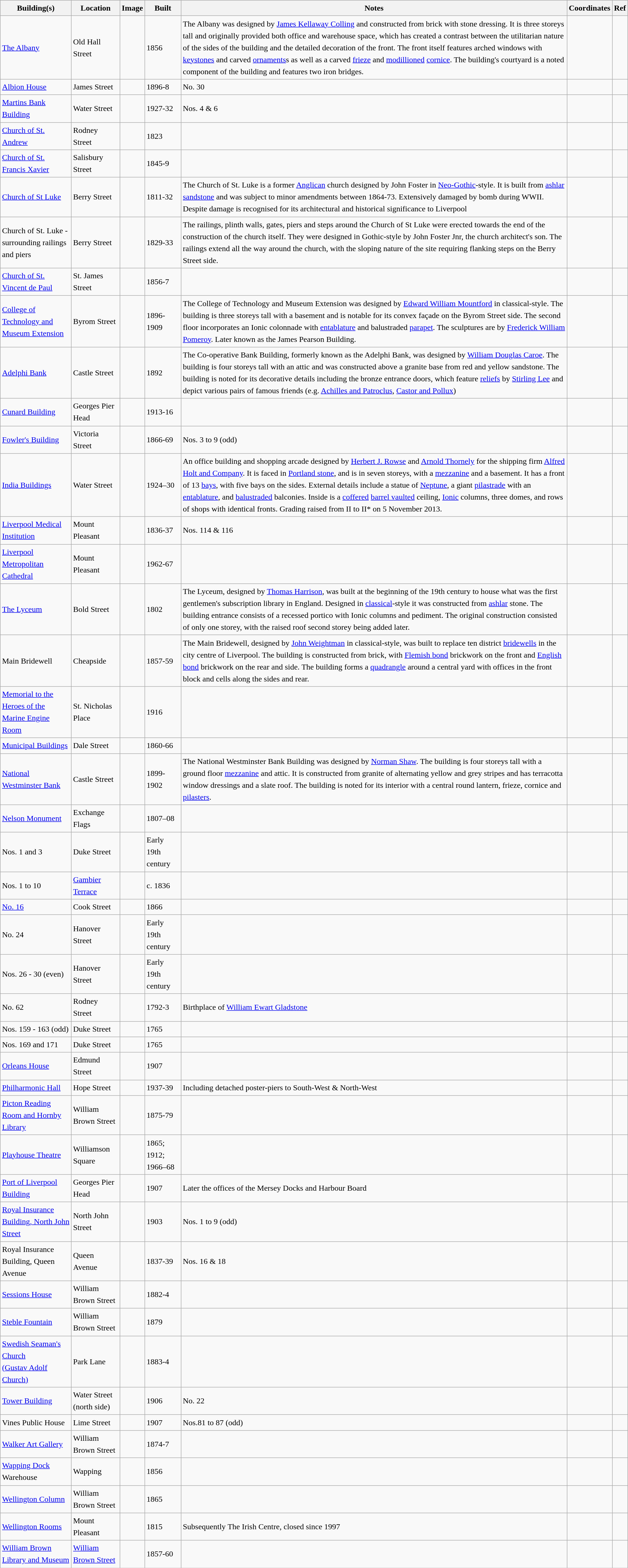<table class="wikitable sortable" style="width:100%;border:0px;text-align:left;line-height:150%;">
<tr>
<th style="background: width="15%">Building(s)</th>
<th style="background: width="10%">Location</th>
<th class="unsortable" style="background: width="10%">Image</th>
<th style="background: width="6%">Built</th>
<th class="unsortable" style="background: width="50%">Notes</th>
<th style="background: width="5%">Coordinates</th>
<th class="unsortable"style="background: width="4%">Ref</th>
</tr>
<tr>
<td><a href='#'>The Albany</a></td>
<td>Old Hall Street</td>
<td></td>
<td>1856</td>
<td>The Albany was designed by <a href='#'>James Kellaway Colling</a> and constructed from brick with stone dressing. It is three storeys tall and originally provided both office and warehouse space, which has created a contrast between the utilitarian nature of the sides of the building and the detailed decoration of the front. The front itself features arched windows with <a href='#'>keystones</a> and carved <a href='#'>ornaments</a>s as well as a carved <a href='#'>frieze</a> and <a href='#'>modillioned</a> <a href='#'>cornice</a>. The building's courtyard is a noted component of the building and features two iron bridges.</td>
<td><small></small></td>
<td></td>
</tr>
<tr>
<td><a href='#'>Albion House</a></td>
<td>James Street</td>
<td></td>
<td>1896-8</td>
<td>No. 30</td>
<td><small></small></td>
<td></td>
</tr>
<tr>
<td><a href='#'>Martins Bank Building</a></td>
<td>Water Street</td>
<td></td>
<td>1927-32</td>
<td>Nos. 4 & 6</td>
<td><small></small></td>
<td></td>
</tr>
<tr>
<td><a href='#'>Church of St. Andrew</a></td>
<td>Rodney Street</td>
<td></td>
<td>1823</td>
<td></td>
<td><small></small></td>
<td></td>
</tr>
<tr>
<td><a href='#'>Church of St. Francis Xavier</a></td>
<td>Salisbury Street</td>
<td></td>
<td>1845-9</td>
<td></td>
<td><small></small></td>
<td></td>
</tr>
<tr>
<td><a href='#'>Church of St Luke</a></td>
<td>Berry Street</td>
<td></td>
<td>1811-32</td>
<td>The Church of St. Luke is a former <a href='#'>Anglican</a> church designed by John Foster in <a href='#'>Neo-Gothic</a>-style. It is built from <a href='#'>ashlar</a> <a href='#'>sandstone</a> and was subject to minor amendments between 1864-73. Extensively damaged by bomb during WWII. Despite damage is recognised for its architectural and historical significance to Liverpool</td>
<td><small></small></td>
<td></td>
</tr>
<tr>
<td>Church of St. Luke - surrounding railings and piers</td>
<td>Berry Street</td>
<td></td>
<td>1829-33</td>
<td>The railings, plinth walls, gates, piers and steps around the Church of St Luke were erected towards the end of the construction of the church itself. They were designed in Gothic-style by John Foster Jnr, the church architect's son. The railings extend all the way around the church, with the sloping nature of the site requiring flanking steps on the Berry Street side.</td>
<td><small></small></td>
<td></td>
</tr>
<tr>
<td><a href='#'>Church of St. Vincent de Paul</a></td>
<td>St. James Street</td>
<td></td>
<td>1856-7</td>
<td></td>
<td><small></small></td>
<td></td>
</tr>
<tr>
<td><a href='#'>College of Technology and Museum Extension</a></td>
<td>Byrom Street</td>
<td></td>
<td>1896-1909</td>
<td>The College of Technology and Museum Extension was designed by <a href='#'>Edward William Mountford</a> in classical-style. The building is three storeys tall with a basement and is notable for its convex façade on the Byrom Street side. The second floor incorporates an Ionic colonnade with <a href='#'>entablature</a> and balustraded <a href='#'>parapet</a>. The sculptures are by <a href='#'>Frederick William Pomeroy</a>.  Later known as the James Pearson Building.</td>
<td><small></small></td>
<td></td>
</tr>
<tr>
<td><a href='#'>Adelphi Bank</a></td>
<td>Castle Street</td>
<td></td>
<td>1892</td>
<td>The Co-operative Bank Building, formerly known as the Adelphi Bank, was designed by <a href='#'>William Douglas Caroe</a>. The building is four storeys tall with an attic and was constructed above a granite base from red and yellow sandstone. The building is noted for its decorative details including the bronze entrance doors, which feature <a href='#'>reliefs</a> by <a href='#'>Stirling Lee</a> and depict various pairs of famous friends (e.g. <a href='#'>Achilles and Patroclus</a>, <a href='#'>Castor and Pollux</a>)</td>
<td><small></small></td>
<td></td>
</tr>
<tr>
<td><a href='#'>Cunard Building</a></td>
<td>Georges Pier Head</td>
<td></td>
<td>1913-16</td>
<td></td>
<td><small></small></td>
<td></td>
</tr>
<tr>
<td><a href='#'>Fowler's Building</a></td>
<td>Victoria Street</td>
<td></td>
<td>1866-69</td>
<td>Nos. 3 to 9 (odd)</td>
<td><small></small></td>
<td></td>
</tr>
<tr>
<td><a href='#'>India Buildings</a></td>
<td>Water Street</td>
<td></td>
<td>1924–30</td>
<td>An office building and shopping arcade designed by <a href='#'>Herbert J. Rowse</a> and <a href='#'>Arnold Thornely</a> for the shipping firm <a href='#'>Alfred Holt and Company</a>.  It is faced in <a href='#'>Portland stone</a>, and is in seven storeys, with a <a href='#'>mezzanine</a> and a basement.  It has a front of 13 <a href='#'>bays</a>, with five bays on the sides.  External details include a statue of <a href='#'>Neptune</a>, a giant <a href='#'>pilastrade</a> with an <a href='#'>entablature</a>, and <a href='#'>balustraded</a> balconies.  Inside is a <a href='#'>coffered</a> <a href='#'>barrel vaulted</a> ceiling, <a href='#'>Ionic</a> columns, three domes, and rows of shops with identical fronts.  Grading raised from II to II* on 5 November 2013.</td>
<td><small></small></td>
<td></td>
</tr>
<tr>
<td><a href='#'>Liverpool Medical Institution</a></td>
<td>Mount Pleasant</td>
<td></td>
<td>1836-37</td>
<td>Nos. 114 & 116</td>
<td><small></small></td>
<td></td>
</tr>
<tr>
<td><a href='#'>Liverpool Metropolitan Cathedral</a></td>
<td>Mount Pleasant</td>
<td></td>
<td>1962-67</td>
<td></td>
<td><small></small></td>
<td></td>
</tr>
<tr>
<td><a href='#'>The Lyceum</a></td>
<td>Bold Street</td>
<td></td>
<td>1802</td>
<td>The Lyceum, designed by <a href='#'>Thomas Harrison</a>, was built at the beginning of the 19th century to house what was the first gentlemen's subscription library in England. Designed in <a href='#'>classical</a>-style it was constructed from <a href='#'>ashlar</a> stone. The building entrance consists of a recessed portico with Ionic columns and pediment. The original construction consisted of only one storey, with the raised roof second storey being added later.</td>
<td><small></small></td>
<td></td>
</tr>
<tr>
<td>Main Bridewell</td>
<td>Cheapside</td>
<td></td>
<td>1857-59</td>
<td>The Main Bridewell, designed by <a href='#'>John Weightman</a> in classical-style, was built to replace ten district <a href='#'>bridewells</a> in the city centre of Liverpool. The building is constructed from brick, with <a href='#'>Flemish bond</a> brickwork on the front and <a href='#'>English bond</a> brickwork on the rear and side. The building forms a <a href='#'>quadrangle</a> around a central yard with offices in the front block and cells along the sides and rear.</td>
<td><small></small></td>
<td></td>
</tr>
<tr>
<td><a href='#'>Memorial to the Heroes of the Marine Engine Room</a></td>
<td>St. Nicholas Place</td>
<td></td>
<td>1916</td>
<td></td>
<td><small></small></td>
<td></td>
</tr>
<tr>
<td><a href='#'>Municipal Buildings</a></td>
<td>Dale Street</td>
<td></td>
<td>1860-66</td>
<td></td>
<td><small></small></td>
<td></td>
</tr>
<tr>
<td><a href='#'>National Westminster Bank</a></td>
<td>Castle Street</td>
<td></td>
<td>1899-1902</td>
<td>The National Westminster Bank Building was designed by <a href='#'>Norman Shaw</a>. The building is four storeys tall with a ground floor <a href='#'>mezzanine</a> and attic. It is constructed from granite of alternating yellow and grey stripes and has terracotta window dressings and a slate roof. The building is noted for its interior with a central round lantern, frieze, cornice and <a href='#'>pilasters</a>.</td>
<td><small></small></td>
<td></td>
</tr>
<tr>
<td><a href='#'>Nelson Monument</a></td>
<td>Exchange Flags</td>
<td></td>
<td>1807–08</td>
<td></td>
<td><small></small></td>
<td></td>
</tr>
<tr>
<td>Nos. 1 and 3</td>
<td>Duke Street</td>
<td></td>
<td>Early 19th century</td>
<td></td>
<td><small></small></td>
<td></td>
</tr>
<tr>
<td>Nos. 1 to 10</td>
<td><a href='#'>Gambier Terrace</a></td>
<td></td>
<td>c. 1836</td>
<td></td>
<td><small></small></td>
<td></td>
</tr>
<tr>
<td><a href='#'>No. 16</a></td>
<td>Cook Street</td>
<td></td>
<td>1866</td>
<td></td>
<td><small></small></td>
<td></td>
</tr>
<tr>
<td>No. 24</td>
<td>Hanover Street</td>
<td></td>
<td>Early 19th century</td>
<td></td>
<td><small></small></td>
<td></td>
</tr>
<tr>
<td>Nos. 26 - 30 (even)</td>
<td>Hanover Street</td>
<td></td>
<td>Early 19th century</td>
<td></td>
<td><small></small></td>
<td></td>
</tr>
<tr>
<td>No. 62</td>
<td>Rodney Street</td>
<td></td>
<td>1792-3</td>
<td>Birthplace of <a href='#'>William Ewart Gladstone</a></td>
<td><small></small></td>
<td></td>
</tr>
<tr>
<td>Nos. 159 - 163 (odd)</td>
<td>Duke Street</td>
<td></td>
<td>1765</td>
<td></td>
<td><small></small></td>
<td></td>
</tr>
<tr>
<td>Nos. 169 and 171</td>
<td>Duke Street</td>
<td></td>
<td>1765</td>
<td></td>
<td><small></small></td>
<td></td>
</tr>
<tr>
<td><a href='#'>Orleans House</a></td>
<td>Edmund Street</td>
<td></td>
<td>1907</td>
<td></td>
<td><small></small></td>
<td></td>
</tr>
<tr>
<td><a href='#'>Philharmonic Hall</a></td>
<td>Hope Street</td>
<td></td>
<td>1937-39</td>
<td>Including detached poster-piers to South-West & North-West</td>
<td><small></small></td>
<td></td>
</tr>
<tr>
<td><a href='#'>Picton Reading Room and Hornby Library</a></td>
<td>William Brown Street</td>
<td></td>
<td>1875-79</td>
<td></td>
<td><small></small></td>
<td></td>
</tr>
<tr>
<td><a href='#'>Playhouse Theatre</a></td>
<td>Williamson Square</td>
<td></td>
<td>1865; 1912; 1966–68</td>
<td></td>
<td><small></small></td>
<td></td>
</tr>
<tr>
<td><a href='#'>Port of Liverpool Building</a></td>
<td>Georges Pier Head</td>
<td></td>
<td>1907</td>
<td>Later the offices of the Mersey Docks and Harbour Board</td>
<td><small></small></td>
<td></td>
</tr>
<tr>
<td><a href='#'>Royal Insurance Building, North John Street</a></td>
<td>North John Street</td>
<td></td>
<td>1903</td>
<td>Nos. 1 to 9 (odd)</td>
<td><small></small></td>
<td></td>
</tr>
<tr>
<td>Royal Insurance Building, Queen Avenue</td>
<td>Queen Avenue</td>
<td></td>
<td>1837-39</td>
<td>Nos. 16 & 18</td>
<td><small></small></td>
<td></td>
</tr>
<tr>
<td><a href='#'>Sessions House</a></td>
<td>William Brown Street</td>
<td></td>
<td>1882-4</td>
<td></td>
<td><small></small></td>
<td></td>
</tr>
<tr>
<td><a href='#'>Steble Fountain</a></td>
<td>William Brown Street</td>
<td></td>
<td>1879</td>
<td></td>
<td><small></small></td>
<td></td>
</tr>
<tr>
<td><a href='#'>Swedish Seaman's Church<br>(Gustav Adolf Church)</a></td>
<td>Park Lane</td>
<td></td>
<td>1883-4</td>
<td></td>
<td><small></small></td>
<td></td>
</tr>
<tr>
<td><a href='#'>Tower Building</a></td>
<td>Water Street (north side)</td>
<td></td>
<td>1906</td>
<td>No. 22</td>
<td><small></small></td>
<td></td>
</tr>
<tr>
<td>Vines Public House</td>
<td>Lime Street</td>
<td></td>
<td>1907</td>
<td>Nos.81 to 87 (odd)</td>
<td><small></small></td>
<td></td>
</tr>
<tr>
<td><a href='#'>Walker Art Gallery</a></td>
<td>William Brown Street</td>
<td></td>
<td>1874-7</td>
<td></td>
<td><small></small></td>
<td></td>
</tr>
<tr>
<td><a href='#'>Wapping Dock</a> Warehouse</td>
<td>Wapping</td>
<td></td>
<td>1856</td>
<td></td>
<td><small></small></td>
<td></td>
</tr>
<tr>
<td><a href='#'>Wellington Column</a></td>
<td>William Brown Street</td>
<td></td>
<td>1865</td>
<td></td>
<td><small></small></td>
<td></td>
</tr>
<tr>
<td><a href='#'>Wellington Rooms</a></td>
<td>Mount Pleasant</td>
<td></td>
<td>1815</td>
<td>Subsequently The Irish Centre, closed since 1997</td>
<td><small></small></td>
<td></td>
</tr>
<tr>
<td><a href='#'>William Brown Library and Museum</a></td>
<td><a href='#'>William Brown Street</a></td>
<td></td>
<td>1857-60</td>
<td></td>
<td><small></small></td>
<td></td>
</tr>
<tr>
</tr>
</table>
